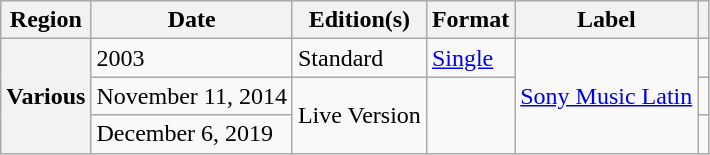<table class="wikitable plainrowheaders">
<tr>
<th scope="col">Region</th>
<th scope="col">Date</th>
<th scope="col">Edition(s)</th>
<th scope="col">Format</th>
<th scope="col">Label</th>
<th scope="col"></th>
</tr>
<tr>
<th rowspan="3" scope="row">Various</th>
<td>2003</td>
<td>Standard</td>
<td><a href='#'>Single</a></td>
<td rowspan="3"><a href='#'>Sony Music Latin</a></td>
<td></td>
</tr>
<tr>
<td>November 11, 2014</td>
<td rowspan="2">Live Version</td>
<td rowspan="2"></td>
<td></td>
</tr>
<tr>
<td>December 6, 2019</td>
<td></td>
</tr>
</table>
